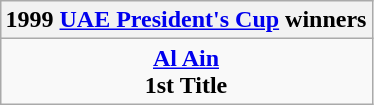<table class="wikitable" style="text-align: center; margin: 0 auto;">
<tr>
<th>1999 <a href='#'>UAE President's Cup</a> winners</th>
</tr>
<tr>
<td><strong><a href='#'>Al Ain</a></strong><br><strong>1st Title</strong></td>
</tr>
</table>
